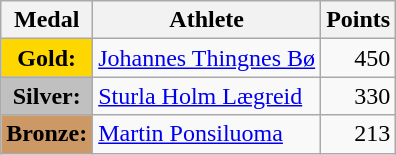<table class="wikitable">
<tr>
<th>Medal</th>
<th>Athlete</th>
<th>Points</th>
</tr>
<tr>
<td style="text-align:center;background-color:gold;"><strong>Gold:</strong></td>
<td> <a href='#'>Johannes Thingnes Bø</a></td>
<td align="right">450</td>
</tr>
<tr>
<td style="text-align:center;background-color:silver;"><strong>Silver:</strong></td>
<td> <a href='#'>Sturla Holm Lægreid</a></td>
<td align="right">330</td>
</tr>
<tr>
<td style="text-align:center;background-color:#CC9966;"><strong>Bronze:</strong></td>
<td> <a href='#'>Martin Ponsiluoma</a></td>
<td align="right">213</td>
</tr>
</table>
